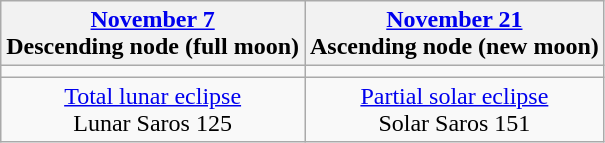<table class="wikitable">
<tr>
<th><a href='#'>November 7</a><br>Descending node (full moon)</th>
<th><a href='#'>November 21</a><br>Ascending node (new moon)</th>
</tr>
<tr>
<td></td>
<td></td>
</tr>
<tr align=center>
<td><a href='#'>Total lunar eclipse</a><br>Lunar Saros 125</td>
<td><a href='#'>Partial solar eclipse</a><br>Solar Saros 151</td>
</tr>
</table>
